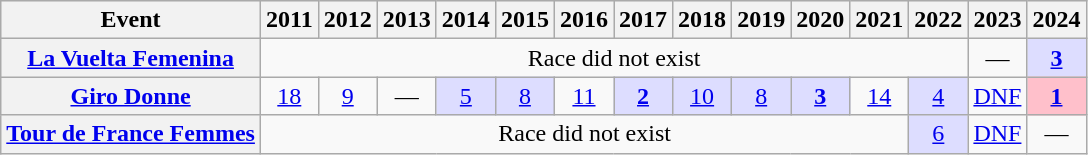<table class="wikitable plainrowheaders">
<tr style="background:#EEEEEE;">
<th>Event</th>
<th>2011</th>
<th>2012</th>
<th>2013</th>
<th>2014</th>
<th>2015</th>
<th>2016</th>
<th>2017</th>
<th>2018</th>
<th>2019</th>
<th>2020</th>
<th>2021</th>
<th>2022</th>
<th>2023</th>
<th>2024</th>
</tr>
<tr style="text-align:center;">
<th scope="row"><a href='#'>La Vuelta Femenina</a></th>
<td colspan=12>Race did not exist</td>
<td>—</td>
<td style="background:#ddf;"><a href='#'><strong>3</strong></a></td>
</tr>
<tr style="text-align:center;">
<th scope="row"><a href='#'>Giro Donne</a></th>
<td><a href='#'>18</a></td>
<td><a href='#'>9</a></td>
<td>—</td>
<td style="background:#ddf;"><a href='#'>5</a></td>
<td style="background:#ddf;"><a href='#'>8</a></td>
<td><a href='#'>11</a></td>
<td style="background:#ddf;"><a href='#'><strong>2</strong></a></td>
<td style="background:#ddf;"><a href='#'>10</a></td>
<td style="background:#ddf;"><a href='#'>8</a></td>
<td style="background:#ddf;"><a href='#'><strong>3</strong></a></td>
<td><a href='#'>14</a></td>
<td style="background:#ddf;"><a href='#'>4</a></td>
<td><a href='#'>DNF</a></td>
<td style="background:pink;"><a href='#'><strong>1</strong></a></td>
</tr>
<tr style="text-align:center;">
<th scope="row"><a href='#'>Tour de France Femmes</a></th>
<td colspan=11>Race did not exist</td>
<td style="background:#ddf;"><a href='#'>6</a></td>
<td><a href='#'>DNF</a></td>
<td>—</td>
</tr>
</table>
